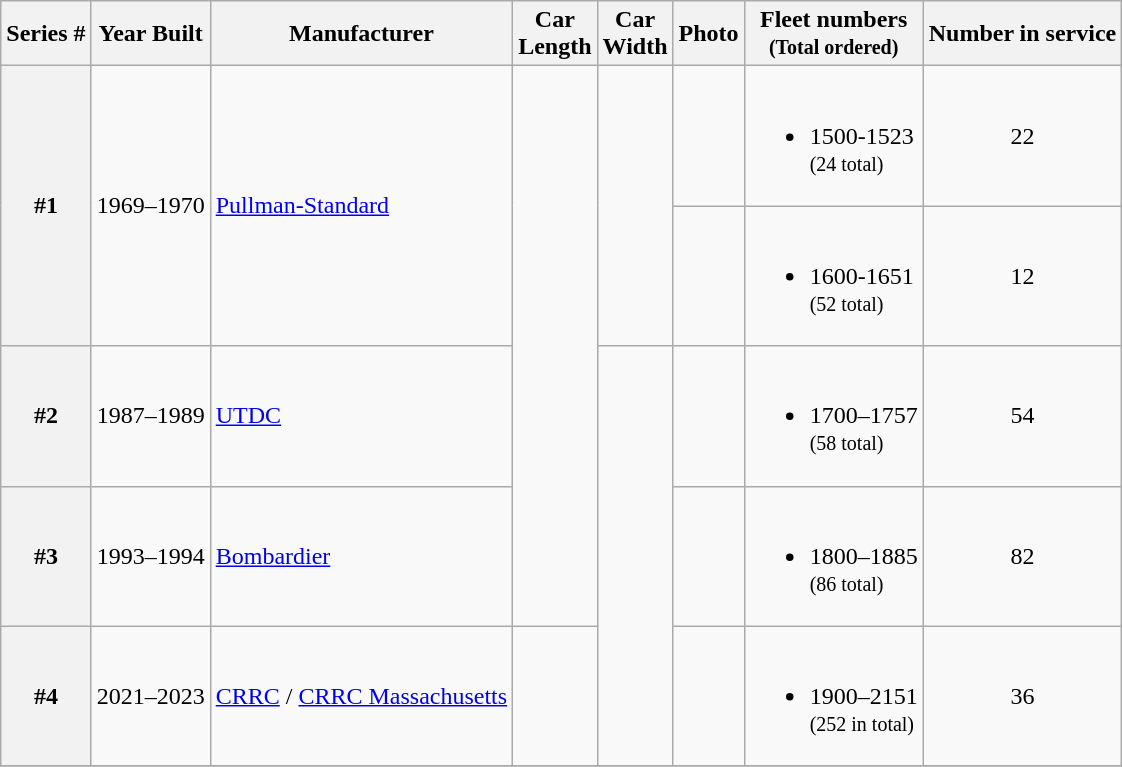<table class="wikitable" |>
<tr>
<th>Series #</th>
<th>Year Built</th>
<th>Manufacturer</th>
<th>Car<br>Length</th>
<th>Car<br>Width</th>
<th>Photo</th>
<th>Fleet numbers<br><small>(Total ordered)</small></th>
<th>Number in service</th>
</tr>
<tr bo,>
<th rowspan="2">#1</th>
<td rowspan="2">1969–1970</td>
<td rowspan="2"><a href='#'>Pullman-Standard</a></td>
<td rowspan="4"></td>
<td rowspan="2"></td>
<td></td>
<td><br><ul><li>1500-1523<br><small>(24 total)</small></li></ul></td>
<td align=center>22</td>
</tr>
<tr>
<td></td>
<td><br><ul><li>1600-1651<br><small>(52 total)</small></li></ul></td>
<td align=center>12</td>
</tr>
<tr>
<th>#2</th>
<td>1987–1989</td>
<td><a href='#'>UTDC</a></td>
<td rowspan="3"></td>
<td></td>
<td><br><ul><li>1700–1757<br><small>(58 total)</small></li></ul></td>
<td align=center>54</td>
</tr>
<tr>
<th>#3</th>
<td>1993–1994</td>
<td><a href='#'>Bombardier</a></td>
<td></td>
<td><br><ul><li>1800–1885<br><small>(86 total)</small></li></ul></td>
<td align=center>82</td>
</tr>
<tr>
<th>#4</th>
<td>2021–2023</td>
<td><a href='#'>CRRC</a> / <a href='#'>CRRC Massachusetts</a></td>
<td></td>
<td></td>
<td><br><ul><li>1900–2151<br><small>(252 in total)</small></li></ul></td>
<td align=center>36</td>
</tr>
<tr>
</tr>
</table>
